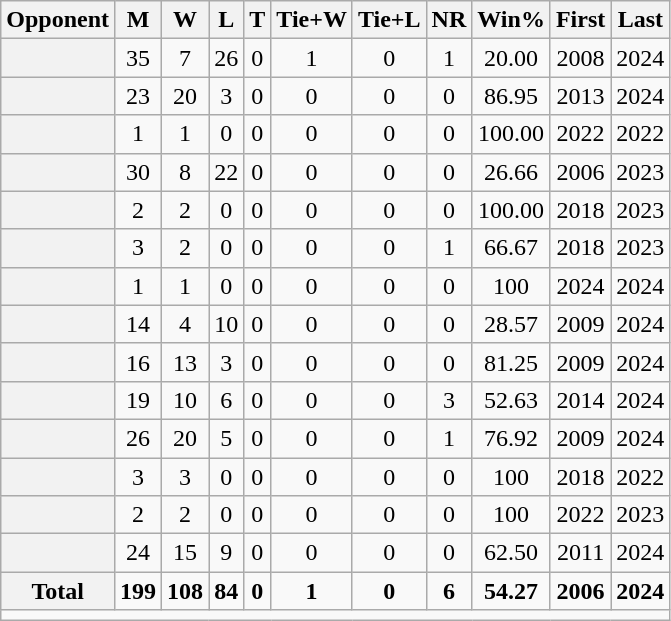<table class="wikitable plainrowheaders sortable" style="text-align:center">
<tr>
<th scope="col">Opponent</th>
<th scope="col">M</th>
<th scope="col">W</th>
<th scope="col">L</th>
<th scope="col">T</th>
<th scope="col">Tie+W</th>
<th scope="col">Tie+L</th>
<th scope="col">NR</th>
<th scope="col">Win%</th>
<th scope="col">First</th>
<th scope="col">Last</th>
</tr>
<tr>
<th scope="row"></th>
<td>35</td>
<td>7</td>
<td>26</td>
<td>0</td>
<td>1</td>
<td>0</td>
<td>1</td>
<td>20.00</td>
<td>2008</td>
<td>2024</td>
</tr>
<tr>
<th scope="row"></th>
<td>23</td>
<td>20</td>
<td>3</td>
<td>0</td>
<td>0</td>
<td>0</td>
<td>0</td>
<td>86.95</td>
<td>2013</td>
<td>2024</td>
</tr>
<tr>
<th scope="row"></th>
<td>1</td>
<td>1</td>
<td>0</td>
<td>0</td>
<td>0</td>
<td>0</td>
<td>0</td>
<td>100.00</td>
<td>2022</td>
<td>2022</td>
</tr>
<tr>
<th scope="row"></th>
<td>30</td>
<td>8</td>
<td>22</td>
<td>0</td>
<td>0</td>
<td>0</td>
<td>0</td>
<td>26.66</td>
<td>2006</td>
<td>2023</td>
</tr>
<tr>
<th scope="row"></th>
<td>2</td>
<td>2</td>
<td>0</td>
<td>0</td>
<td>0</td>
<td>0</td>
<td>0</td>
<td>100.00</td>
<td>2018</td>
<td>2023</td>
</tr>
<tr>
<th scope="row"></th>
<td>3</td>
<td>2</td>
<td>0</td>
<td>0</td>
<td>0</td>
<td>0</td>
<td>1</td>
<td>66.67</td>
<td>2018</td>
<td>2023</td>
</tr>
<tr>
<th scope="row"></th>
<td>1</td>
<td>1</td>
<td>0</td>
<td>0</td>
<td>0</td>
<td>0</td>
<td>0</td>
<td>100</td>
<td>2024</td>
<td>2024</td>
</tr>
<tr>
<th scope="row"></th>
<td>14</td>
<td>4</td>
<td>10</td>
<td>0</td>
<td>0</td>
<td>0</td>
<td>0</td>
<td>28.57</td>
<td>2009</td>
<td>2024</td>
</tr>
<tr>
<th scope="row"></th>
<td>16</td>
<td>13</td>
<td>3</td>
<td>0</td>
<td>0</td>
<td>0</td>
<td>0</td>
<td>81.25</td>
<td>2009</td>
<td>2024</td>
</tr>
<tr>
<th scope="row"></th>
<td>19</td>
<td>10</td>
<td>6</td>
<td>0</td>
<td>0</td>
<td>0</td>
<td>3</td>
<td>52.63</td>
<td>2014</td>
<td>2024</td>
</tr>
<tr>
<th scope="row"></th>
<td>26</td>
<td>20</td>
<td>5</td>
<td>0</td>
<td>0</td>
<td>0</td>
<td>1</td>
<td>76.92</td>
<td>2009</td>
<td>2024</td>
</tr>
<tr>
<th scope="row"></th>
<td>3</td>
<td>3</td>
<td>0</td>
<td>0</td>
<td>0</td>
<td>0</td>
<td>0</td>
<td>100</td>
<td>2018</td>
<td>2022</td>
</tr>
<tr>
<th scope="row"></th>
<td>2</td>
<td>2</td>
<td>0</td>
<td>0</td>
<td>0</td>
<td>0</td>
<td>0</td>
<td>100</td>
<td>2022</td>
<td>2023</td>
</tr>
<tr>
<th scope="row"></th>
<td>24</td>
<td>15</td>
<td>9</td>
<td>0</td>
<td>0</td>
<td>0</td>
<td>0</td>
<td>62.50</td>
<td>2011</td>
<td>2024</td>
</tr>
<tr class="sortbottom">
<th scope="row" style="text-align:center"><strong>Total</strong></th>
<td><strong>199</strong></td>
<td><strong>108</strong></td>
<td><strong>84</strong></td>
<td><strong>0</strong></td>
<td><strong>1</strong></td>
<td><strong>0</strong></td>
<td><strong>6</strong></td>
<td><strong>54.27</strong></td>
<td><strong>2006</strong></td>
<td><strong>2024</strong></td>
</tr>
<tr>
<td colspan="11"></td>
</tr>
</table>
